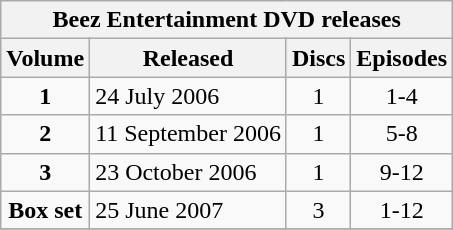<table class="wikitable">
<tr>
<th colspan="9"><strong>Beez Entertainment DVD releases</strong></th>
</tr>
<tr>
<th><strong>Volume</strong></th>
<th><strong>Released</strong></th>
<th><strong>Discs</strong></th>
<th><strong>Episodes</strong></th>
</tr>
<tr>
<td align=center><strong>1</strong></td>
<td>24 July 2006</td>
<td align=center>1</td>
<td align=center>1-4</td>
</tr>
<tr>
<td align=center><strong>2</strong></td>
<td>11 September 2006</td>
<td align=center>1</td>
<td align=center>5-8</td>
</tr>
<tr>
<td align=center><strong>3</strong></td>
<td>23 October 2006</td>
<td align=center>1</td>
<td align=center>9-12</td>
</tr>
<tr>
<td align=center><strong>Box set</strong></td>
<td>25 June 2007</td>
<td align=center>3</td>
<td align=center>1-12</td>
</tr>
<tr>
</tr>
</table>
